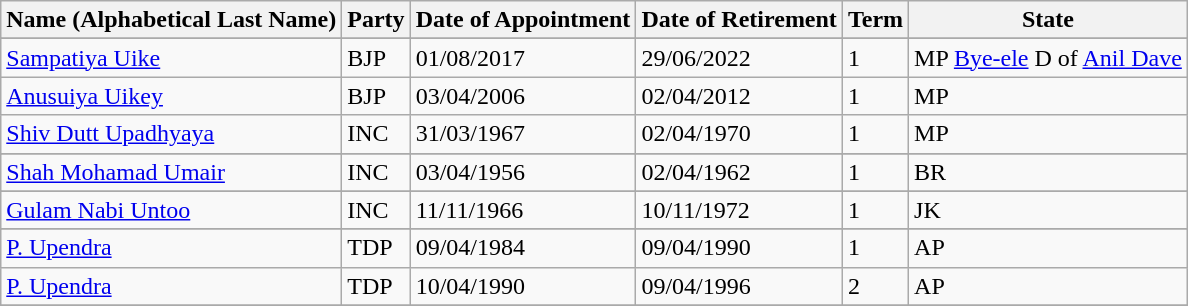<table class="wikitable sortable">
<tr>
<th>Name (Alphabetical Last Name)</th>
<th>Party</th>
<th>Date of Appointment</th>
<th>Date of Retirement</th>
<th>Term</th>
<th>State</th>
</tr>
<tr>
</tr>
<tr>
<td><a href='#'>Sampatiya Uike</a></td>
<td>BJP</td>
<td>01/08/2017</td>
<td>29/06/2022</td>
<td>1</td>
<td>MP <a href='#'>Bye-ele</a> D of <a href='#'>Anil Dave</a></td>
</tr>
<tr>
<td><a href='#'>Anusuiya Uikey</a></td>
<td>BJP</td>
<td>03/04/2006</td>
<td>02/04/2012</td>
<td>1</td>
<td>MP</td>
</tr>
<tr>
<td><a href='#'>Shiv Dutt Upadhyaya</a></td>
<td>INC</td>
<td>31/03/1967</td>
<td>02/04/1970</td>
<td>1</td>
<td>MP</td>
</tr>
<tr>
</tr>
<tr>
<td><a href='#'>Shah Mohamad Umair</a></td>
<td>INC</td>
<td>03/04/1956</td>
<td>02/04/1962</td>
<td>1</td>
<td>BR</td>
</tr>
<tr>
</tr>
<tr>
<td><a href='#'>Gulam Nabi Untoo</a></td>
<td>INC</td>
<td>11/11/1966</td>
<td>10/11/1972</td>
<td>1</td>
<td>JK</td>
</tr>
<tr>
</tr>
<tr>
<td><a href='#'>P. Upendra</a></td>
<td>TDP</td>
<td>09/04/1984</td>
<td>09/04/1990</td>
<td>1</td>
<td>AP</td>
</tr>
<tr>
<td><a href='#'>P. Upendra</a></td>
<td>TDP</td>
<td>10/04/1990</td>
<td>09/04/1996</td>
<td>2</td>
<td>AP</td>
</tr>
<tr>
</tr>
</table>
